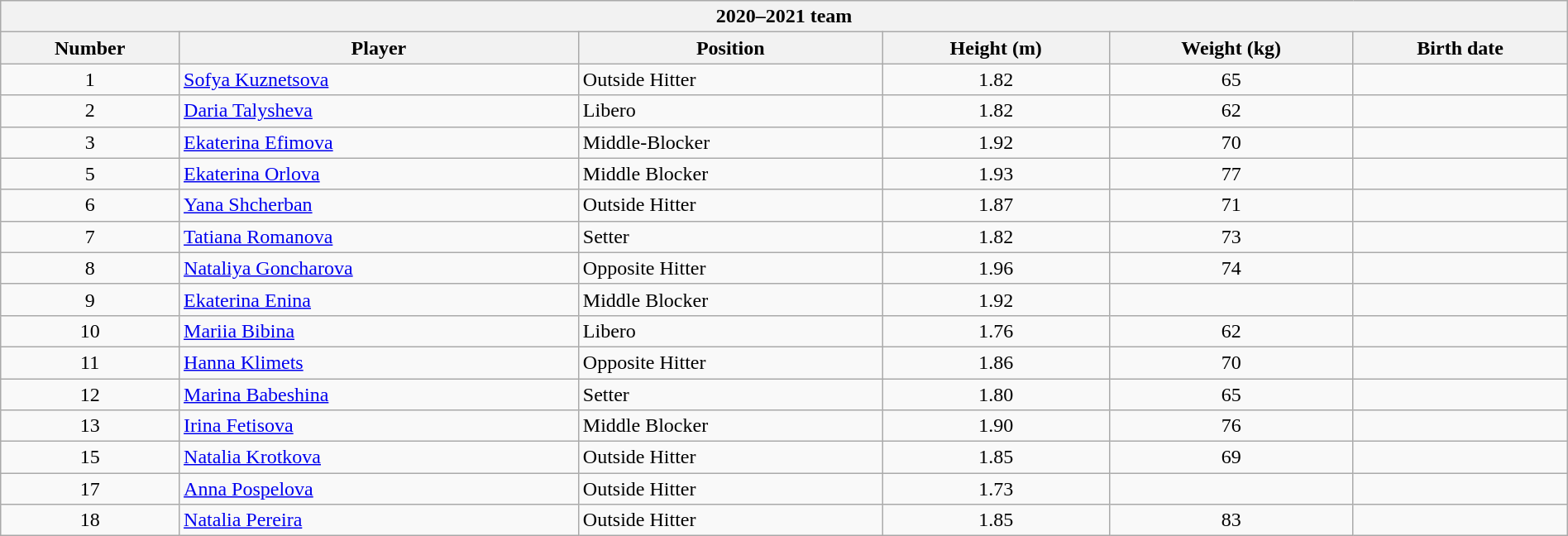<table class="wikitable collapsible collapsed" style="width:100%;">
<tr>
<th colspan=6><strong>2020–2021 team</strong></th>
</tr>
<tr>
<th>Number</th>
<th>Player</th>
<th>Position</th>
<th>Height (m)</th>
<th>Weight (kg)</th>
<th>Birth date</th>
</tr>
<tr>
<td align=center>1</td>
<td> <a href='#'>Sofya Kuznetsova</a></td>
<td>Outside Hitter</td>
<td align=center>1.82</td>
<td align=center>65</td>
<td></td>
</tr>
<tr>
<td align=center>2</td>
<td> <a href='#'>Daria Talysheva</a></td>
<td>Libero</td>
<td align=center>1.82</td>
<td align=center>62</td>
<td></td>
</tr>
<tr>
<td align=center>3</td>
<td> <a href='#'>Ekaterina Efimova</a></td>
<td>Middle-Blocker</td>
<td align=center>1.92</td>
<td align=center>70</td>
<td></td>
</tr>
<tr>
<td align=center>5</td>
<td> <a href='#'>Ekaterina Orlova</a></td>
<td>Middle Blocker</td>
<td align=center>1.93</td>
<td align=center>77</td>
<td></td>
</tr>
<tr>
<td align=center>6</td>
<td> <a href='#'>Yana Shcherban</a></td>
<td>Outside Hitter</td>
<td align=center>1.87</td>
<td align=center>71</td>
<td></td>
</tr>
<tr>
<td align=center>7</td>
<td> <a href='#'>Tatiana Romanova</a></td>
<td>Setter</td>
<td align=center>1.82</td>
<td align=center>73</td>
<td></td>
</tr>
<tr>
<td align=center>8</td>
<td> <a href='#'>Nataliya Goncharova</a></td>
<td>Opposite Hitter</td>
<td align=center>1.96</td>
<td align=center>74</td>
<td></td>
</tr>
<tr>
<td align=center>9</td>
<td> <a href='#'>Ekaterina Enina</a></td>
<td>Middle Blocker</td>
<td align=center>1.92</td>
<td align=center></td>
<td></td>
</tr>
<tr>
<td align=center>10</td>
<td> <a href='#'>Mariia Bibina</a></td>
<td>Libero</td>
<td align=center>1.76</td>
<td align=center>62</td>
<td></td>
</tr>
<tr>
<td align=center>11</td>
<td> <a href='#'>Hanna Klimets</a></td>
<td>Opposite Hitter</td>
<td align=center>1.86</td>
<td align=center>70</td>
<td></td>
</tr>
<tr>
<td align=center>12</td>
<td> <a href='#'>Marina Babeshina</a></td>
<td>Setter</td>
<td align=center>1.80</td>
<td align=center>65</td>
<td></td>
</tr>
<tr>
<td align=center>13</td>
<td> <a href='#'>Irina Fetisova</a></td>
<td>Middle Blocker</td>
<td align=center>1.90</td>
<td align=center>76</td>
<td></td>
</tr>
<tr>
<td align=center>15</td>
<td> <a href='#'>Natalia Krotkova</a></td>
<td>Outside Hitter</td>
<td align=center>1.85</td>
<td align=center>69</td>
<td></td>
</tr>
<tr>
<td align=center>17</td>
<td> <a href='#'>Anna Pospelova</a></td>
<td>Outside Hitter</td>
<td align=center>1.73</td>
<td align=center></td>
<td></td>
</tr>
<tr>
<td align=center>18</td>
<td> <a href='#'>Natalia Pereira</a></td>
<td>Outside Hitter</td>
<td align=center>1.85</td>
<td align=center>83</td>
<td></td>
</tr>
</table>
